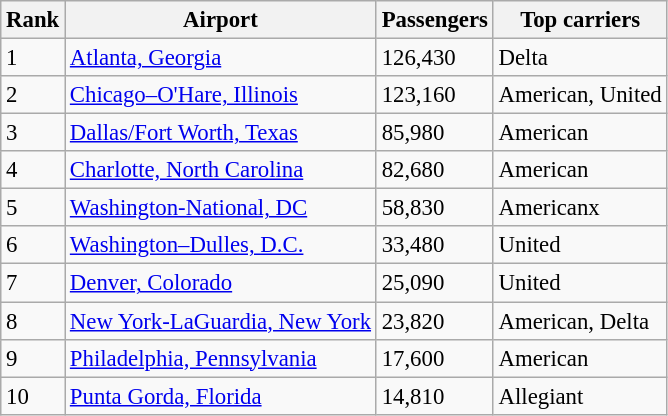<table class="wikitable sortable" style="font-size: 95%;">
<tr>
<th>Rank</th>
<th>Airport</th>
<th>Passengers</th>
<th>Top carriers</th>
</tr>
<tr>
<td>1</td>
<td><a href='#'>Atlanta, Georgia</a></td>
<td>126,430</td>
<td>Delta</td>
</tr>
<tr>
<td>2</td>
<td><a href='#'>Chicago–O'Hare, Illinois</a></td>
<td>123,160</td>
<td>American, United</td>
</tr>
<tr>
<td>3</td>
<td><a href='#'>Dallas/Fort Worth, Texas</a></td>
<td>85,980</td>
<td>American</td>
</tr>
<tr>
<td>4</td>
<td><a href='#'>Charlotte, North Carolina</a></td>
<td>82,680</td>
<td>American</td>
</tr>
<tr>
<td>5</td>
<td><a href='#'>Washington-National, DC</a></td>
<td>58,830</td>
<td>Americanx</td>
</tr>
<tr>
<td>6</td>
<td><a href='#'>Washington–Dulles, D.C.</a></td>
<td>33,480</td>
<td>United</td>
</tr>
<tr>
<td>7</td>
<td><a href='#'>Denver, Colorado</a></td>
<td>25,090</td>
<td>United</td>
</tr>
<tr>
<td>8</td>
<td><a href='#'>New York-LaGuardia, New York</a></td>
<td>23,820</td>
<td>American, Delta</td>
</tr>
<tr>
<td>9</td>
<td><a href='#'>Philadelphia, Pennsylvania</a></td>
<td>17,600</td>
<td>American</td>
</tr>
<tr>
<td>10</td>
<td><a href='#'>Punta Gorda, Florida</a></td>
<td>14,810</td>
<td>Allegiant</td>
</tr>
</table>
